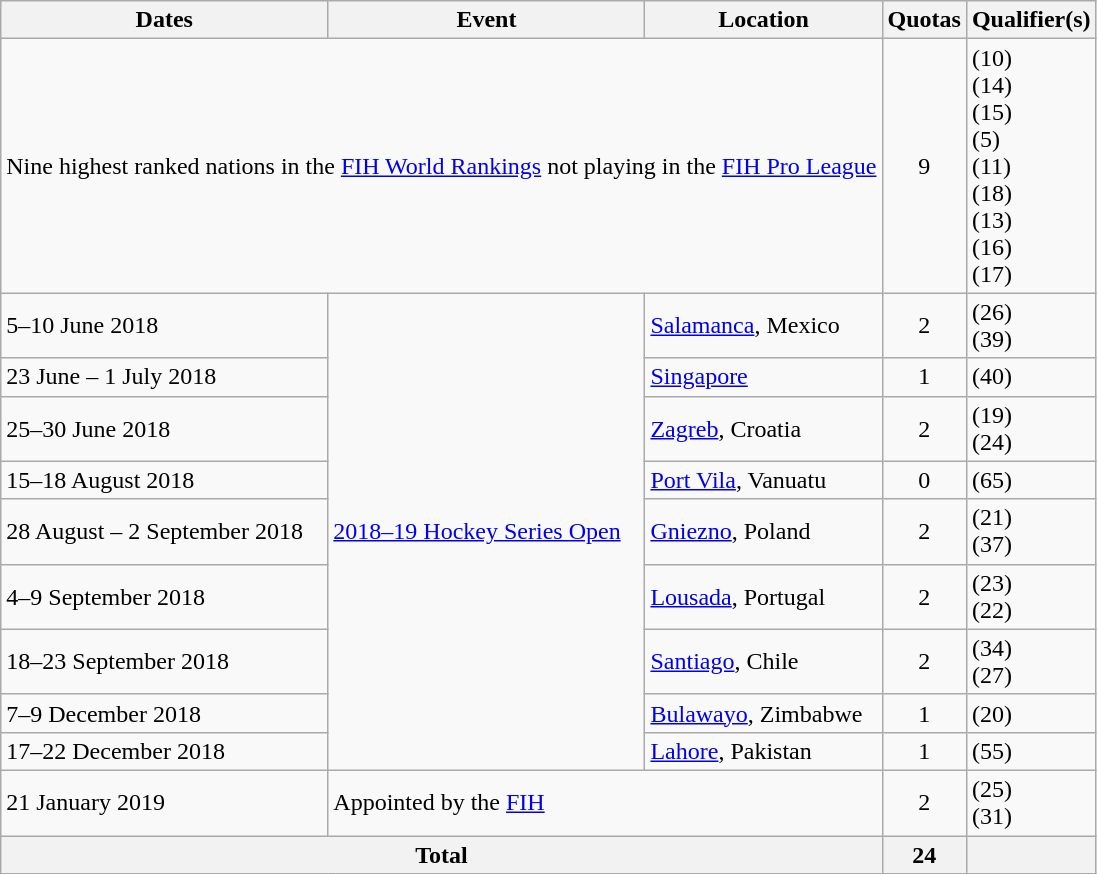<table class=wikitable>
<tr>
<th>Dates</th>
<th>Event</th>
<th>Location</th>
<th>Quotas</th>
<th>Qualifier(s)</th>
</tr>
<tr>
<td colspan=3>Nine highest ranked nations in the <a href='#'>FIH World Rankings</a> not playing in the <a href='#'>FIH Pro League</a></td>
<td align=center>9</td>
<td> (10)<br> (14)<br> (15)<br> (5)<br> (11)<br> (18)<br> (13)<br> (16)<br> (17)</td>
</tr>
<tr>
<td>5–10 June 2018</td>
<td rowspan=9><a href='#'>2018–19 Hockey Series Open</a></td>
<td><a href='#'>Salamanca</a>, Mexico</td>
<td align=center>2</td>
<td> (26)<br> (39)</td>
</tr>
<tr>
<td>23 June – 1 July 2018</td>
<td><a href='#'>Singapore</a></td>
<td align=center>1</td>
<td> (40)<br><s></s></td>
</tr>
<tr>
<td>25–30 June 2018</td>
<td><a href='#'>Zagreb</a>, Croatia</td>
<td align=center>2</td>
<td> (19)<br> (24)</td>
</tr>
<tr>
<td>15–18 August 2018</td>
<td><a href='#'>Port Vila</a>, Vanuatu</td>
<td align=center>0</td>
<td><s></s> (65)</td>
</tr>
<tr>
<td>28 August – 2 September 2018</td>
<td><a href='#'>Gniezno</a>, Poland</td>
<td align=center>2</td>
<td> (21)<br> (37)</td>
</tr>
<tr>
<td>4–9 September 2018</td>
<td><a href='#'>Lousada</a>, Portugal</td>
<td align=center>2</td>
<td> (23)<br> (22)</td>
</tr>
<tr>
<td>18–23 September 2018</td>
<td><a href='#'>Santiago</a>, Chile</td>
<td align=center>2</td>
<td> (34)<br> (27)</td>
</tr>
<tr>
<td>7–9 December 2018</td>
<td><a href='#'>Bulawayo</a>, Zimbabwe</td>
<td align=center>1</td>
<td> (20)</td>
</tr>
<tr>
<td>17–22 December 2018</td>
<td><a href='#'>Lahore</a>, Pakistan</td>
<td align=center>1</td>
<td> (55)</td>
</tr>
<tr>
<td>21 January 2019</td>
<td colspan=2>Appointed by the <a href='#'>FIH</a></td>
<td align=center>2</td>
<td> (25)<br> (31)</td>
</tr>
<tr>
<th colspan=3>Total</th>
<th>24</th>
<th></th>
</tr>
</table>
